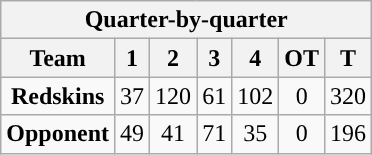<table class="wikitable" style="text-align:center">
<tr>
<th colspan="7">Quarter-by-quarter</th>
</tr>
<tr>
<th>Team</th>
<th>1</th>
<th>2</th>
<th>3</th>
<th>4</th>
<th>OT</th>
<th>T</th>
</tr>
<tr>
<td><strong>Redskins</strong></td>
<td>37</td>
<td>120</td>
<td>61</td>
<td>102</td>
<td>0</td>
<td>320</td>
</tr>
<tr>
<td><strong>Opponent</strong></td>
<td>49</td>
<td>41</td>
<td>71</td>
<td>35</td>
<td>0</td>
<td>196</td>
</tr>
</table>
